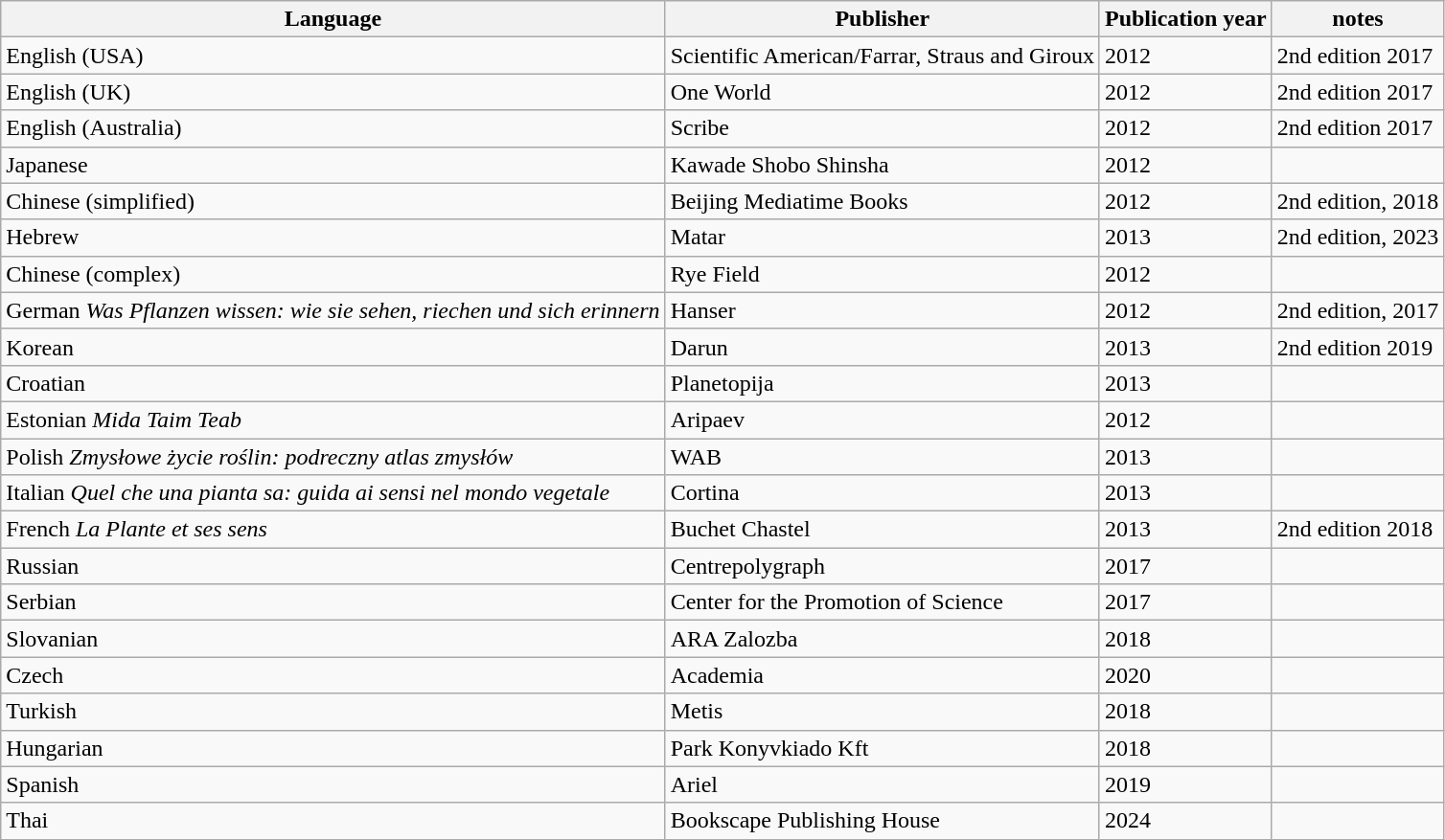<table class="wikitable sortable">
<tr>
<th>Language</th>
<th>Publisher</th>
<th>Publication year</th>
<th>notes</th>
</tr>
<tr>
<td>English (USA)</td>
<td>Scientific American/Farrar, Straus and Giroux</td>
<td>2012</td>
<td>2nd edition 2017</td>
</tr>
<tr>
<td>English (UK)</td>
<td>One World</td>
<td>2012</td>
<td>2nd edition 2017</td>
</tr>
<tr>
<td>English (Australia)</td>
<td>Scribe</td>
<td>2012</td>
<td>2nd edition 2017</td>
</tr>
<tr>
<td>Japanese</td>
<td>Kawade Shobo Shinsha</td>
<td>2012</td>
<td></td>
</tr>
<tr>
<td>Chinese (simplified)</td>
<td>Beijing Mediatime Books </td>
<td>2012</td>
<td>2nd edition, 2018</td>
</tr>
<tr>
<td>Hebrew</td>
<td>Matar</td>
<td>2013</td>
<td>2nd edition, 2023</td>
</tr>
<tr>
<td>Chinese (complex)</td>
<td>Rye Field</td>
<td>2012</td>
<td></td>
</tr>
<tr>
<td>German <em>Was Pflanzen wissen: wie sie sehen, riechen und sich erinnern</em></td>
<td>Hanser</td>
<td>2012</td>
<td>2nd edition, 2017</td>
</tr>
<tr>
<td>Korean</td>
<td>Darun</td>
<td>2013</td>
<td>2nd edition 2019</td>
</tr>
<tr>
<td>Croatian</td>
<td>Planetopija</td>
<td>2013</td>
<td></td>
</tr>
<tr>
<td>Estonian <em>Mida Taim Teab</em></td>
<td>Aripaev</td>
<td>2012</td>
<td></td>
</tr>
<tr>
<td>Polish <em>Zmysłowe życie roślin: podreczny atlas zmysłów</em></td>
<td>WAB</td>
<td>2013</td>
<td></td>
</tr>
<tr>
<td>Italian <em>Quel che una pianta sa: guida ai sensi nel mondo vegetale</em></td>
<td>Cortina</td>
<td>2013</td>
<td></td>
</tr>
<tr>
<td>French <em>La Plante et ses sens</em></td>
<td>Buchet Chastel</td>
<td>2013</td>
<td>2nd edition 2018</td>
</tr>
<tr>
<td>Russian</td>
<td>Centrepolygraph </td>
<td>2017</td>
<td></td>
</tr>
<tr>
<td>Serbian</td>
<td>Center for the Promotion of Science</td>
<td>2017</td>
<td></td>
</tr>
<tr>
<td>Slovanian</td>
<td>ARA Zalozba</td>
<td>2018</td>
<td></td>
</tr>
<tr>
<td>Czech</td>
<td>Academia</td>
<td>2020</td>
<td></td>
</tr>
<tr>
<td>Turkish</td>
<td>Metis</td>
<td>2018</td>
<td></td>
</tr>
<tr>
<td>Hungarian</td>
<td>Park Konyvkiado Kft</td>
<td>2018</td>
<td></td>
</tr>
<tr>
<td>Spanish</td>
<td>Ariel</td>
<td>2019</td>
<td></td>
</tr>
<tr>
<td>Thai</td>
<td>Bookscape Publishing House</td>
<td>2024</td>
<td></td>
</tr>
</table>
